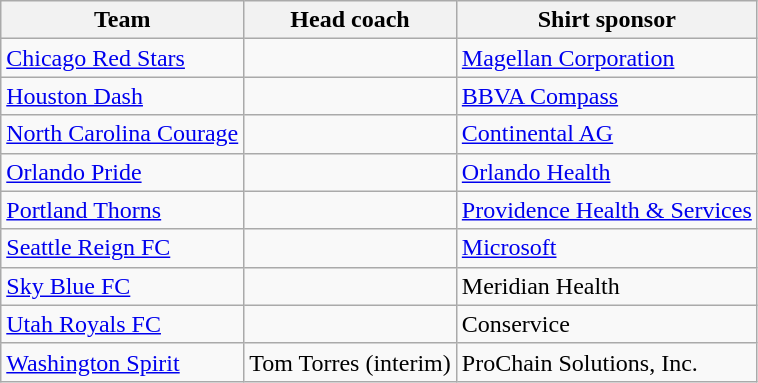<table class="wikitable sortable" style="text-align: left;">
<tr>
<th>Team</th>
<th>Head coach</th>
<th>Shirt sponsor</th>
</tr>
<tr>
<td><a href='#'>Chicago Red Stars</a></td>
<td> </td>
<td><a href='#'>Magellan Corporation</a></td>
</tr>
<tr>
<td><a href='#'>Houston Dash</a></td>
<td> </td>
<td><a href='#'>BBVA Compass</a></td>
</tr>
<tr>
<td><a href='#'>North Carolina Courage</a></td>
<td> </td>
<td><a href='#'>Continental AG</a></td>
</tr>
<tr>
<td><a href='#'>Orlando Pride</a></td>
<td> </td>
<td><a href='#'>Orlando Health</a></td>
</tr>
<tr>
<td><a href='#'>Portland Thorns</a></td>
<td> </td>
<td><a href='#'>Providence Health & Services</a></td>
</tr>
<tr>
<td><a href='#'>Seattle Reign FC</a></td>
<td> </td>
<td><a href='#'>Microsoft</a></td>
</tr>
<tr>
<td><a href='#'>Sky Blue FC</a></td>
<td> </td>
<td>Meridian Health</td>
</tr>
<tr>
<td><a href='#'>Utah Royals FC</a></td>
<td> </td>
<td>Conservice</td>
</tr>
<tr>
<td><a href='#'>Washington Spirit</a></td>
<td> Tom Torres (interim)</td>
<td>ProChain Solutions, Inc.</td>
</tr>
</table>
